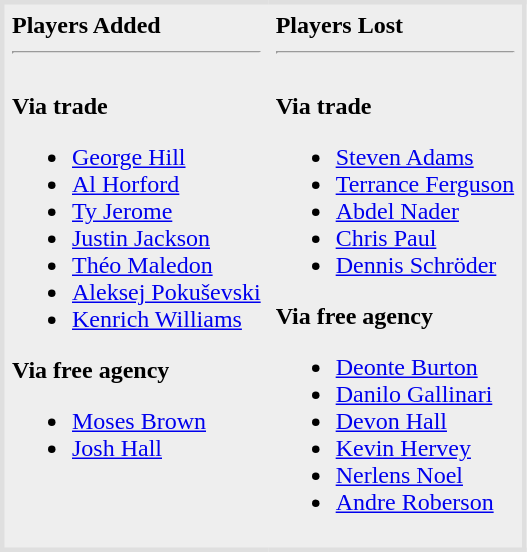<table style="border-collapse:collapse; background-color:#eeeeee" bordercolor="#DFDFDF" cellpadding="5">
<tr>
<td valign="top"><strong>Players Added</strong> <hr><br>
<strong>Via trade</strong><ul><li><a href='#'>George Hill</a></li><li><a href='#'>Al Horford</a></li><li><a href='#'>Ty Jerome</a></li><li><a href='#'>Justin Jackson</a></li><li><a href='#'>Théo Maledon</a><br></li><li><a href='#'>Aleksej Pokuševski</a><br></li><li><a href='#'>Kenrich Williams</a></li></ul><strong>Via free agency</strong><ul><li><a href='#'>Moses Brown</a></li><li><a href='#'>Josh Hall</a></li></ul></td>
<td valign="top"><strong>Players Lost</strong> <hr><br><strong>Via trade</strong><ul><li><a href='#'>Steven Adams</a></li><li><a href='#'>Terrance Ferguson</a></li><li><a href='#'>Abdel Nader</a></li><li><a href='#'>Chris Paul</a></li><li><a href='#'>Dennis Schröder</a></li></ul><strong>Via free agency</strong><ul><li><a href='#'>Deonte Burton</a></li><li><a href='#'>Danilo Gallinari</a></li><li><a href='#'>Devon Hall</a></li><li><a href='#'>Kevin Hervey</a></li><li><a href='#'>Nerlens Noel</a></li><li><a href='#'>Andre Roberson</a></li></ul>
</td>
</tr>
</table>
